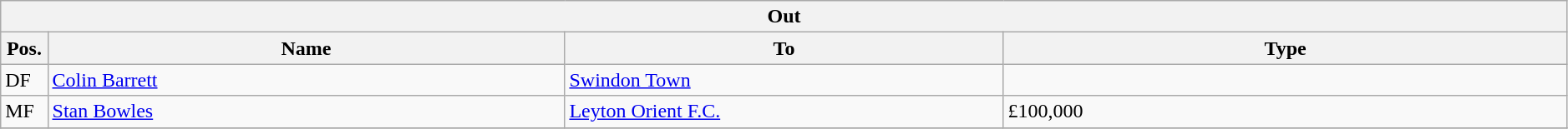<table class="wikitable" style="font-size:100%;width:99%;">
<tr>
<th colspan="4">Out</th>
</tr>
<tr>
<th width=3%>Pos.</th>
<th width=33%>Name</th>
<th width=28%>To</th>
<th width=36%>Type</th>
</tr>
<tr>
<td>DF</td>
<td><a href='#'>Colin Barrett</a></td>
<td><a href='#'>Swindon Town</a></td>
<td></td>
</tr>
<tr>
<td>MF</td>
<td><a href='#'>Stan Bowles</a></td>
<td><a href='#'>Leyton Orient F.C.</a></td>
<td>£100,000 </td>
</tr>
<tr>
</tr>
</table>
